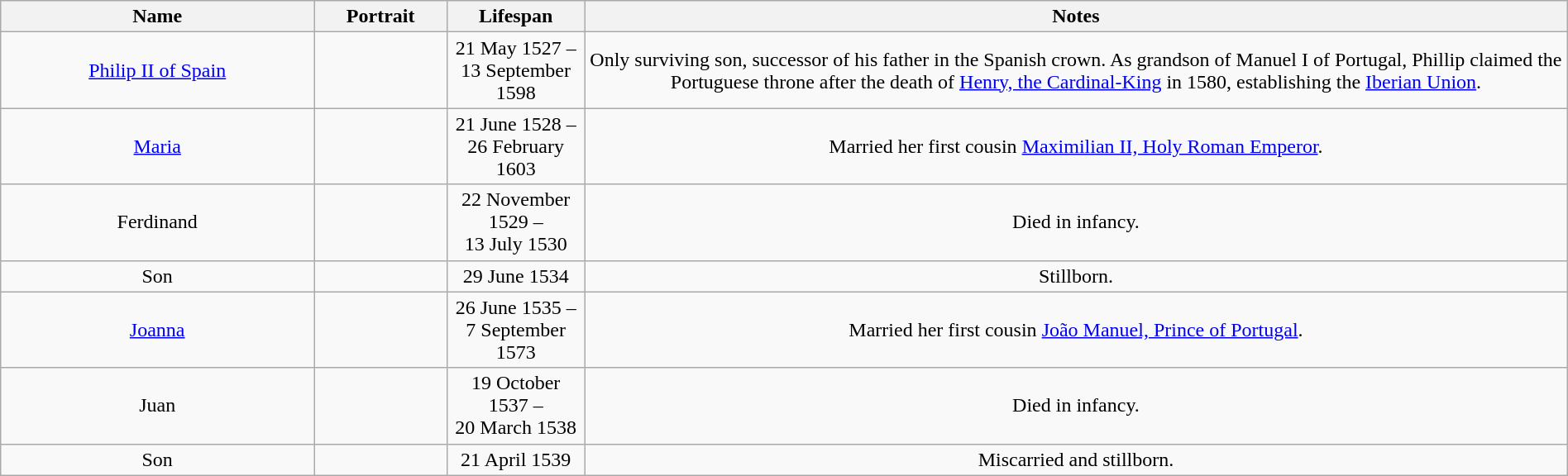<table style="text-align:center; width:100%" class="wikitable">
<tr>
<th style="width:20%;">Name</th>
<th style="width:100px;">Portrait</th>
<th>Lifespan</th>
<th>Notes</th>
</tr>
<tr>
<td><a href='#'>Philip II of Spain</a></td>
<td></td>
<td>21 May 1527 –<br> 13 September 1598</td>
<td>Only surviving son, successor of his father in the Spanish crown. As grandson of Manuel I of Portugal, Phillip claimed the Portuguese throne after the death of <a href='#'>Henry, the Cardinal-King</a> in 1580, establishing the <a href='#'>Iberian Union</a>.</td>
</tr>
<tr>
<td><a href='#'>Maria</a></td>
<td></td>
<td>21 June 1528 –<br>26 February 1603</td>
<td>Married her first cousin <a href='#'>Maximilian II, Holy Roman Emperor</a>.</td>
</tr>
<tr>
<td>Ferdinand</td>
<td></td>
<td>22 November 1529 –<br> 13 July 1530</td>
<td>Died in infancy.</td>
</tr>
<tr>
<td>Son</td>
<td></td>
<td>29 June 1534</td>
<td>Stillborn.</td>
</tr>
<tr>
<td><a href='#'>Joanna</a></td>
<td></td>
<td>26 June 1535 –<br>7 September 1573</td>
<td>Married her first cousin <a href='#'>João Manuel, Prince of Portugal</a>.</td>
</tr>
<tr>
<td>Juan</td>
<td></td>
<td>19 October 1537 –<br> 20 March 1538</td>
<td>Died in infancy.</td>
</tr>
<tr>
<td>Son</td>
<td></td>
<td>21 April 1539</td>
<td>Miscarried and stillborn.</td>
</tr>
</table>
